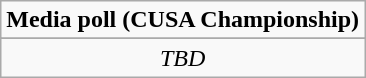<table class="wikitable">
<tr align="center">
<td align="center" Colspan="3"><strong>Media poll (CUSA Championship)</strong></td>
</tr>
<tr align="center">
</tr>
<tr align="center">
<td colspan=3><em>TBD</em></td>
</tr>
</table>
